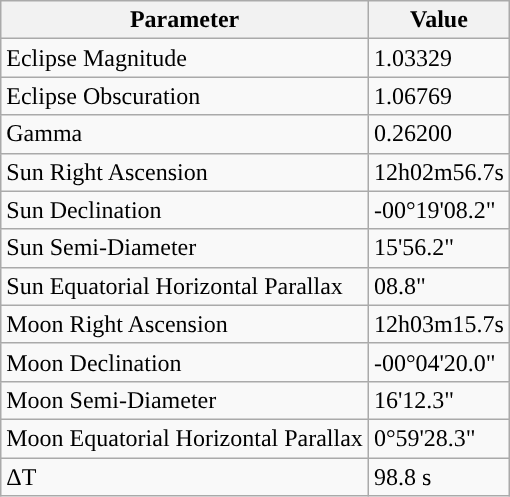<table class="wikitable">
<tr>
<th>Parameter</th>
<th>Value</th>
</tr>
<tr>
<td>Eclipse Magnitude</td>
<td>1.03329</td>
</tr>
<tr>
<td>Eclipse Obscuration</td>
<td>1.06769</td>
</tr>
<tr>
<td>Gamma</td>
<td>0.26200</td>
</tr>
<tr>
<td>Sun Right Ascension</td>
<td>12h02m56.7s</td>
</tr>
<tr>
<td>Sun Declination</td>
<td>-00°19'08.2"</td>
</tr>
<tr>
<td>Sun Semi-Diameter</td>
<td>15'56.2"</td>
</tr>
<tr>
<td>Sun Equatorial Horizontal Parallax</td>
<td>08.8"</td>
</tr>
<tr>
<td>Moon Right Ascension</td>
<td>12h03m15.7s</td>
</tr>
<tr>
<td>Moon Declination</td>
<td>-00°04'20.0"</td>
</tr>
<tr>
<td>Moon Semi-Diameter</td>
<td>16'12.3"</td>
</tr>
<tr>
<td>Moon Equatorial Horizontal Parallax</td>
<td>0°59'28.3"</td>
</tr>
<tr>
<td>ΔT</td>
<td>98.8 s</td>
</tr>
</table>
